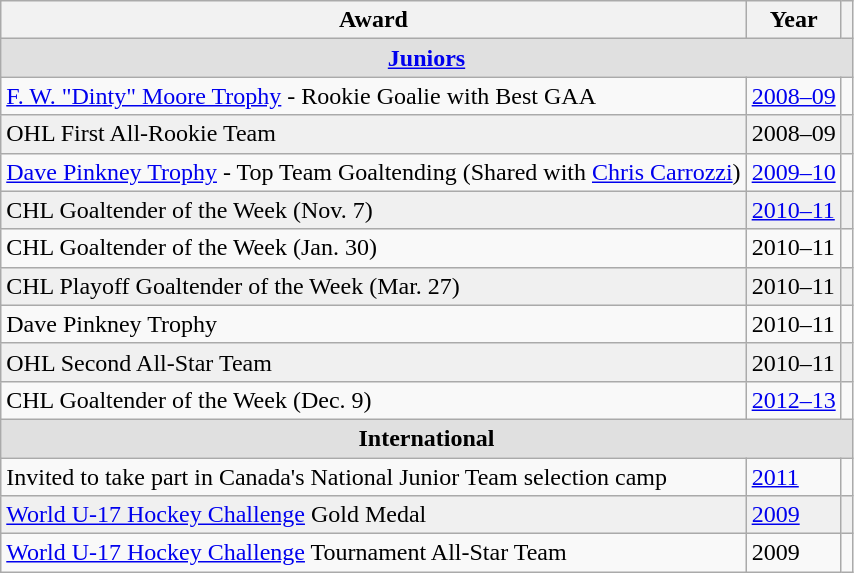<table class="wikitable">
<tr>
<th>Award</th>
<th>Year</th>
<th></th>
</tr>
<tr ALIGN="center" bgcolor="#e0e0e0">
<td colspan="3"><strong><a href='#'>Juniors</a></strong></td>
</tr>
<tr>
<td><a href='#'>F. W. "Dinty" Moore Trophy</a> - Rookie Goalie with Best GAA</td>
<td><a href='#'>2008–09</a></td>
<td></td>
</tr>
<tr bgcolor="#f0f0f0">
<td>OHL First All-Rookie Team</td>
<td>2008–09</td>
<td></td>
</tr>
<tr>
<td><a href='#'>Dave Pinkney Trophy</a> - Top Team Goaltending (Shared with <a href='#'>Chris Carrozzi</a>)</td>
<td><a href='#'>2009–10</a></td>
<td></td>
</tr>
<tr bgcolor="#f0f0f0">
<td>CHL Goaltender of the Week (Nov. 7)</td>
<td><a href='#'>2010–11</a></td>
<td></td>
</tr>
<tr>
<td>CHL Goaltender of the Week (Jan. 30)</td>
<td>2010–11</td>
<td></td>
</tr>
<tr bgcolor="#f0f0f0">
<td>CHL Playoff Goaltender of the Week (Mar. 27)</td>
<td>2010–11</td>
<td></td>
</tr>
<tr>
<td>Dave Pinkney Trophy</td>
<td>2010–11</td>
<td></td>
</tr>
<tr bgcolor="#f0f0f0">
<td>OHL Second All-Star Team</td>
<td>2010–11</td>
<td></td>
</tr>
<tr>
<td>CHL Goaltender of the Week (Dec. 9)</td>
<td><a href='#'>2012–13</a></td>
<td></td>
</tr>
<tr ALIGN="center" bgcolor="#e0e0e0">
<td colspan="3"><strong>International</strong></td>
</tr>
<tr>
<td>Invited to take part in Canada's National Junior Team selection camp</td>
<td><a href='#'>2011</a></td>
<td></td>
</tr>
<tr bgcolor="#f0f0f0">
<td><a href='#'>World U-17 Hockey Challenge</a> Gold Medal</td>
<td><a href='#'>2009</a></td>
<td></td>
</tr>
<tr>
<td><a href='#'>World U-17 Hockey Challenge</a> Tournament All-Star Team</td>
<td>2009</td>
<td></td>
</tr>
</table>
